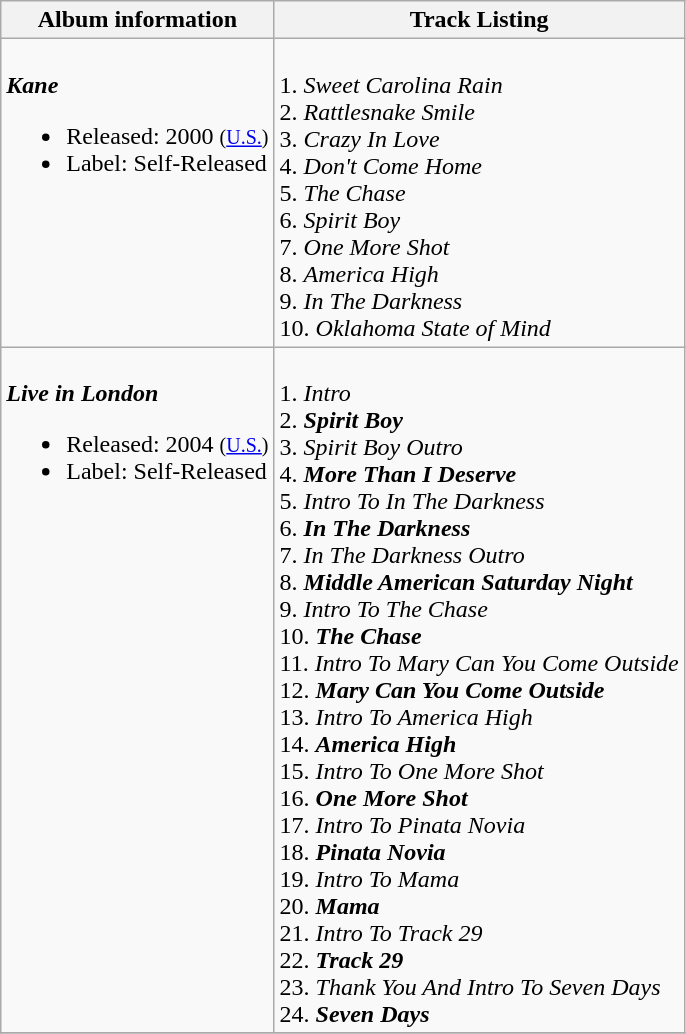<table class="wikitable">
<tr>
<th>Album information</th>
<th>Track Listing</th>
</tr>
<tr>
<td valign="top"><br><strong><em>Kane</em></strong><ul><li>Released:  2000 <small>(<a href='#'>U.S.</a>)</small></li><li>Label: Self-Released</li></ul></td>
<td align="left"><br>1. <em>Sweet Carolina Rain</em><br>
2. <em>Rattlesnake Smile</em><br>
3. <em>Crazy In Love</em><br>
4. <em>Don't Come Home</em><br>
5. <em>The Chase</em><br>
6. <em>Spirit Boy</em><br>
7. <em>One More Shot</em><br>
8. <em>America High</em><br>
9. <em>In The Darkness</em><br>
10. <em>Oklahoma State of Mind</em><br></td>
</tr>
<tr>
<td valign="top"><br><strong><em>Live in London</em></strong><ul><li>Released:  2004 <small>(<a href='#'>U.S.</a>)</small></li><li>Label: Self-Released</li></ul></td>
<td align="left"><br>1. <em>Intro</em><br>
2. <strong><em>Spirit Boy</em></strong><br>
3. <em>Spirit Boy Outro</em><br>
4. <strong><em>More Than I Deserve</em></strong><br>
5. <em>Intro To In The Darkness</em><br>
6. <strong><em>In The Darkness</em></strong><br>
7. <em>In The Darkness Outro</em><br>
8. <strong><em>Middle American Saturday Night</em></strong><br>
9. <em>Intro To The Chase</em><br>
10. <strong><em>The Chase</em></strong><br>
11. <em>Intro To Mary Can You Come Outside</em><br>
12. <strong><em>Mary Can You Come Outside</em></strong><br>
13. <em>Intro To America High</em><br>
14. <strong><em>America High</em></strong><br>
15. <em>Intro To One More Shot</em><br>
16. <strong><em>One More Shot</em></strong><br>
17. <em>Intro To Pinata Novia</em><br>
18. <strong><em>Pinata Novia</em></strong><br>
19. <em>Intro To Mama</em><br>
20. <strong><em>Mama</em></strong><br>
21. <em>Intro To Track 29</em><br>
22. <strong><em>Track 29</em></strong><br>
23. <em>Thank You And Intro To Seven Days</em><br>
24. <strong><em>Seven Days</em></strong><br></td>
</tr>
<tr>
</tr>
</table>
